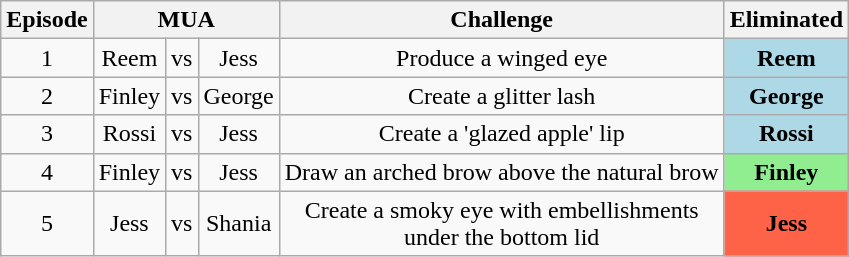<table class="wikitable" border="2" style="text-align:center">
<tr>
<th>Episode</th>
<th colspan="3">MUA</th>
<th>Challenge</th>
<th>Eliminated</th>
</tr>
<tr>
<td>1</td>
<td>Reem</td>
<td>vs</td>
<td>Jess</td>
<td>Produce a winged eye</td>
<td style="background: lightblue"><strong>Reem</strong></td>
</tr>
<tr>
<td>2</td>
<td>Finley</td>
<td>vs</td>
<td>George</td>
<td>Create a glitter lash</td>
<td style="background: lightblue"><strong>George</strong></td>
</tr>
<tr>
<td>3</td>
<td>Rossi</td>
<td>vs</td>
<td>Jess</td>
<td>Create a 'glazed apple' lip</td>
<td style="background: lightblue"><strong>Rossi</strong></td>
</tr>
<tr>
<td>4</td>
<td>Finley</td>
<td>vs</td>
<td>Jess</td>
<td>Draw an arched brow above the natural brow</td>
<td style="background: lightgreen"><strong>Finley</strong></td>
</tr>
<tr>
<td>5</td>
<td>Jess</td>
<td>vs</td>
<td>Shania</td>
<td>Create a smoky eye with embellishments<br>under the bottom lid</td>
<td style="background: tomato"><strong>Jess</strong></td>
</tr>
</table>
